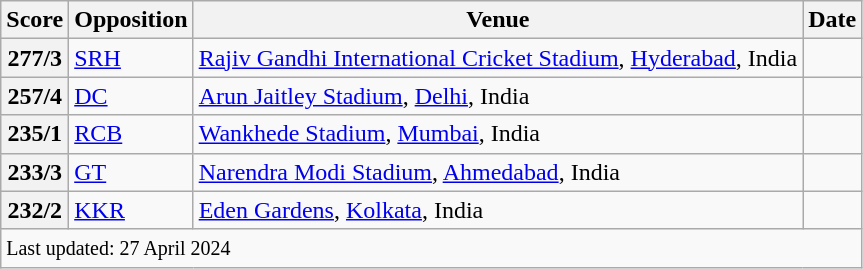<table class="wikitable">
<tr>
<th><strong>Score</strong></th>
<th><strong>Opposition</strong></th>
<th><strong>Venue</strong></th>
<th><strong>Date</strong></th>
</tr>
<tr>
<th>277/3</th>
<td><a href='#'>SRH</a></td>
<td><a href='#'>Rajiv Gandhi International Cricket Stadium</a>, <a href='#'>Hyderabad</a>, India</td>
<td></td>
</tr>
<tr>
<th>257/4</th>
<td><a href='#'>DC</a></td>
<td><a href='#'>Arun Jaitley Stadium</a>, <a href='#'>Delhi</a>, India</td>
<td></td>
</tr>
<tr>
<th>235/1</th>
<td><a href='#'>RCB</a></td>
<td><a href='#'>Wankhede Stadium</a>, <a href='#'>Mumbai</a>, India</td>
<td></td>
</tr>
<tr>
<th>233/3</th>
<td><a href='#'>GT</a></td>
<td><a href='#'>Narendra Modi Stadium</a>, <a href='#'>Ahmedabad</a>, India</td>
<td></td>
</tr>
<tr>
<th>232/2</th>
<td><a href='#'>KKR</a></td>
<td><a href='#'>Eden Gardens</a>, <a href='#'>Kolkata</a>, India</td>
<td></td>
</tr>
<tr class=sortbottom>
<td colspan="4"><small>Last updated: 27 April 2024</small></td>
</tr>
</table>
